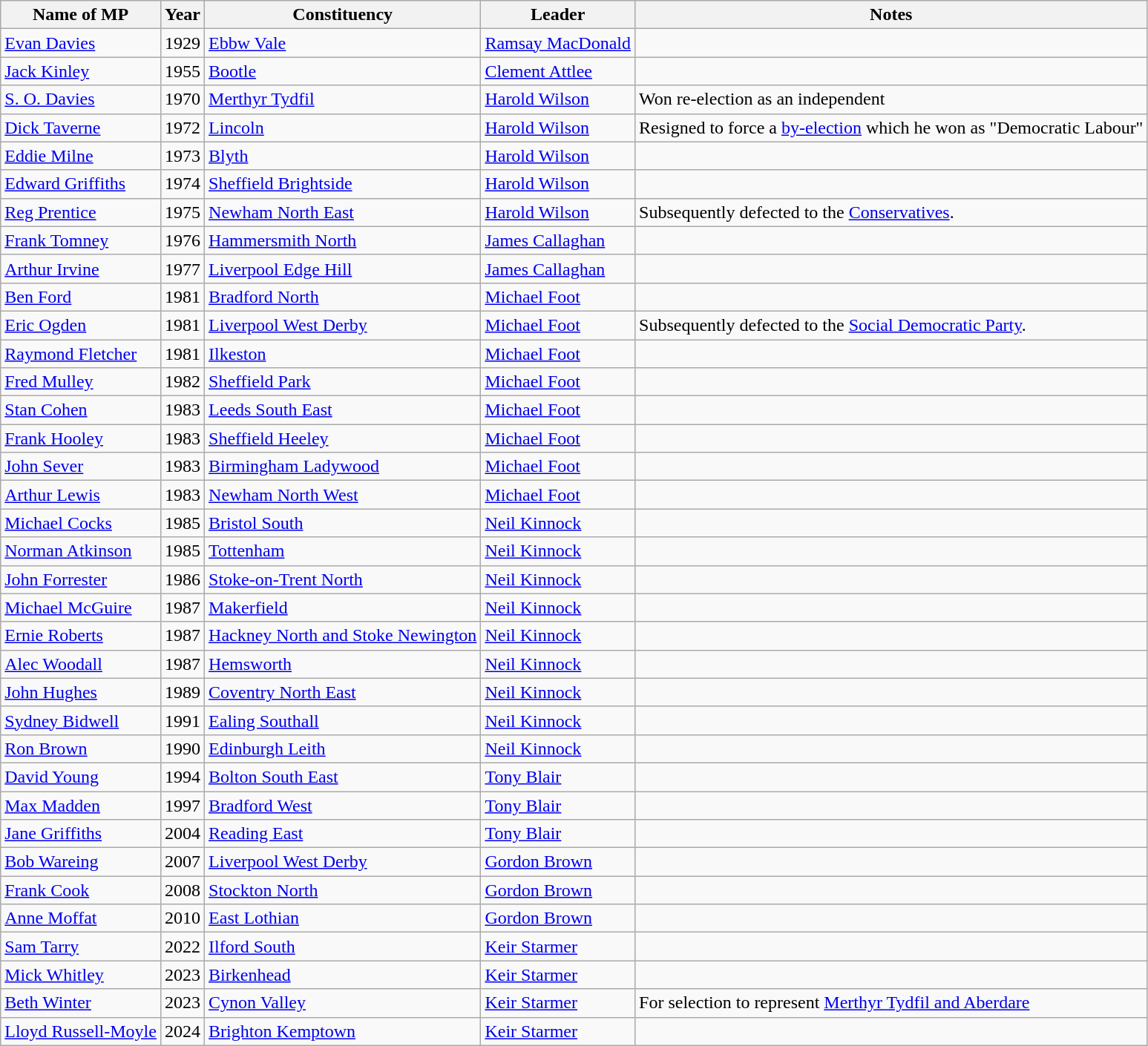<table class="wikitable sortable">
<tr>
<th>Name of MP</th>
<th>Year</th>
<th>Constituency</th>
<th>Leader</th>
<th>Notes</th>
</tr>
<tr>
<td><a href='#'>Evan Davies</a></td>
<td>1929</td>
<td><a href='#'>Ebbw Vale</a></td>
<td><a href='#'>Ramsay MacDonald</a></td>
<td></td>
</tr>
<tr>
<td><a href='#'>Jack Kinley</a></td>
<td>1955</td>
<td><a href='#'>Bootle</a></td>
<td><a href='#'>Clement Attlee</a></td>
<td></td>
</tr>
<tr>
<td><a href='#'>S. O. Davies</a></td>
<td>1970</td>
<td><a href='#'>Merthyr Tydfil</a></td>
<td><a href='#'>Harold Wilson</a></td>
<td>Won re-election as an independent</td>
</tr>
<tr>
<td><a href='#'>Dick Taverne</a></td>
<td>1972</td>
<td><a href='#'>Lincoln</a></td>
<td><a href='#'>Harold Wilson</a></td>
<td>Resigned to force a <a href='#'>by-election</a> which he won as "Democratic Labour"</td>
</tr>
<tr>
<td><a href='#'>Eddie Milne</a></td>
<td>1973</td>
<td><a href='#'>Blyth</a></td>
<td><a href='#'>Harold Wilson</a></td>
<td></td>
</tr>
<tr>
<td><a href='#'>Edward Griffiths</a></td>
<td>1974</td>
<td><a href='#'>Sheffield Brightside</a></td>
<td><a href='#'>Harold Wilson</a></td>
<td></td>
</tr>
<tr>
<td><a href='#'>Reg Prentice</a></td>
<td>1975</td>
<td><a href='#'>Newham North East</a></td>
<td><a href='#'>Harold Wilson</a></td>
<td>Subsequently defected to the <a href='#'>Conservatives</a>.</td>
</tr>
<tr>
<td><a href='#'>Frank Tomney</a></td>
<td>1976</td>
<td><a href='#'>Hammersmith North</a></td>
<td><a href='#'>James Callaghan</a></td>
<td></td>
</tr>
<tr>
<td><a href='#'>Arthur Irvine</a></td>
<td>1977</td>
<td><a href='#'>Liverpool Edge Hill</a></td>
<td><a href='#'>James Callaghan</a></td>
<td></td>
</tr>
<tr>
<td><a href='#'>Ben Ford</a></td>
<td>1981</td>
<td><a href='#'>Bradford North</a></td>
<td><a href='#'>Michael Foot</a></td>
<td></td>
</tr>
<tr>
<td><a href='#'>Eric Ogden</a></td>
<td>1981</td>
<td><a href='#'>Liverpool West Derby</a></td>
<td><a href='#'>Michael Foot</a></td>
<td>Subsequently defected to the <a href='#'>Social Democratic Party</a>.</td>
</tr>
<tr>
<td><a href='#'>Raymond Fletcher</a></td>
<td>1981</td>
<td><a href='#'>Ilkeston</a></td>
<td><a href='#'>Michael Foot</a></td>
<td></td>
</tr>
<tr>
<td><a href='#'>Fred Mulley</a></td>
<td>1982</td>
<td><a href='#'>Sheffield Park</a></td>
<td><a href='#'>Michael Foot</a></td>
<td></td>
</tr>
<tr>
<td><a href='#'>Stan Cohen</a></td>
<td>1983</td>
<td><a href='#'>Leeds South East</a></td>
<td><a href='#'>Michael Foot</a></td>
<td></td>
</tr>
<tr>
<td><a href='#'>Frank Hooley</a></td>
<td>1983</td>
<td><a href='#'>Sheffield Heeley</a></td>
<td><a href='#'>Michael Foot</a></td>
<td></td>
</tr>
<tr>
<td><a href='#'>John Sever</a></td>
<td>1983</td>
<td><a href='#'>Birmingham Ladywood</a></td>
<td><a href='#'>Michael Foot</a></td>
<td></td>
</tr>
<tr>
<td><a href='#'>Arthur Lewis</a></td>
<td>1983</td>
<td><a href='#'>Newham North West</a></td>
<td><a href='#'>Michael Foot</a></td>
<td></td>
</tr>
<tr>
<td><a href='#'>Michael Cocks</a></td>
<td>1985</td>
<td><a href='#'>Bristol South</a></td>
<td><a href='#'>Neil Kinnock</a></td>
<td></td>
</tr>
<tr>
<td><a href='#'>Norman Atkinson</a></td>
<td>1985</td>
<td><a href='#'>Tottenham</a></td>
<td><a href='#'>Neil Kinnock</a></td>
<td></td>
</tr>
<tr>
<td><a href='#'>John Forrester</a></td>
<td>1986</td>
<td><a href='#'>Stoke-on-Trent North</a></td>
<td><a href='#'>Neil Kinnock</a></td>
<td></td>
</tr>
<tr>
<td><a href='#'>Michael McGuire</a></td>
<td>1987</td>
<td><a href='#'>Makerfield</a></td>
<td><a href='#'>Neil Kinnock</a></td>
<td></td>
</tr>
<tr>
<td><a href='#'>Ernie Roberts</a></td>
<td>1987</td>
<td><a href='#'>Hackney North and Stoke Newington</a></td>
<td><a href='#'>Neil Kinnock</a></td>
<td></td>
</tr>
<tr>
<td><a href='#'>Alec Woodall</a></td>
<td>1987</td>
<td><a href='#'>Hemsworth</a></td>
<td><a href='#'>Neil Kinnock</a></td>
<td></td>
</tr>
<tr>
<td><a href='#'>John Hughes</a></td>
<td>1989</td>
<td><a href='#'>Coventry North East</a></td>
<td><a href='#'>Neil Kinnock</a></td>
<td></td>
</tr>
<tr>
<td><a href='#'>Sydney Bidwell</a></td>
<td>1991</td>
<td><a href='#'>Ealing Southall</a></td>
<td><a href='#'>Neil Kinnock</a></td>
<td></td>
</tr>
<tr>
<td><a href='#'>Ron Brown</a></td>
<td>1990</td>
<td><a href='#'>Edinburgh Leith</a></td>
<td><a href='#'>Neil Kinnock</a></td>
<td></td>
</tr>
<tr>
<td><a href='#'>David Young</a></td>
<td>1994</td>
<td><a href='#'>Bolton South East</a></td>
<td><a href='#'>Tony Blair</a></td>
<td></td>
</tr>
<tr>
<td><a href='#'>Max Madden</a></td>
<td>1997</td>
<td><a href='#'>Bradford West</a></td>
<td><a href='#'>Tony Blair</a></td>
<td></td>
</tr>
<tr>
<td><a href='#'>Jane Griffiths</a></td>
<td>2004</td>
<td><a href='#'>Reading East</a></td>
<td><a href='#'>Tony Blair</a></td>
<td></td>
</tr>
<tr>
<td><a href='#'>Bob Wareing</a></td>
<td>2007</td>
<td><a href='#'>Liverpool West Derby</a></td>
<td><a href='#'>Gordon Brown</a></td>
<td></td>
</tr>
<tr>
<td><a href='#'>Frank Cook</a></td>
<td>2008</td>
<td><a href='#'>Stockton North</a></td>
<td><a href='#'>Gordon Brown</a></td>
<td></td>
</tr>
<tr>
<td><a href='#'>Anne Moffat</a></td>
<td>2010</td>
<td><a href='#'>East Lothian</a></td>
<td><a href='#'>Gordon Brown</a></td>
<td></td>
</tr>
<tr>
<td><a href='#'>Sam Tarry</a></td>
<td>2022</td>
<td><a href='#'>Ilford South</a></td>
<td><a href='#'>Keir Starmer</a></td>
<td></td>
</tr>
<tr>
<td><a href='#'>Mick Whitley</a></td>
<td>2023</td>
<td><a href='#'>Birkenhead</a></td>
<td><a href='#'>Keir Starmer</a></td>
<td></td>
</tr>
<tr>
<td><a href='#'>Beth Winter</a></td>
<td>2023</td>
<td><a href='#'>Cynon Valley</a></td>
<td><a href='#'>Keir Starmer</a></td>
<td>For selection to represent <a href='#'>Merthyr Tydfil and Aberdare</a></td>
</tr>
<tr>
<td><a href='#'>Lloyd Russell-Moyle</a></td>
<td>2024</td>
<td><a href='#'>Brighton Kemptown</a></td>
<td><a href='#'>Keir Starmer</a></td>
<td></td>
</tr>
</table>
